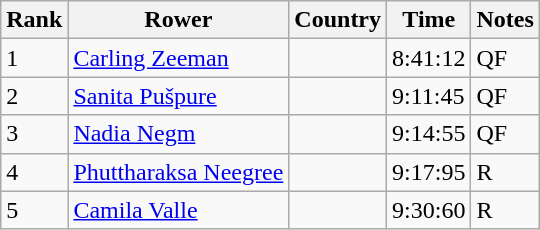<table class="wikitable">
<tr>
<th>Rank</th>
<th>Rower</th>
<th>Country</th>
<th>Time</th>
<th>Notes</th>
</tr>
<tr -bgcolor=ccffcc>
<td>1</td>
<td><a href='#'>Carling Zeeman</a></td>
<td></td>
<td>8:41:12</td>
<td>QF</td>
</tr>
<tr -bgcolor=ccffcc>
<td>2</td>
<td><a href='#'>Sanita Pušpure</a></td>
<td></td>
<td>9:11:45</td>
<td>QF</td>
</tr>
<tr -bgcolor=ccffcc>
<td>3</td>
<td><a href='#'>Nadia Negm</a></td>
<td></td>
<td>9:14:55</td>
<td>QF</td>
</tr>
<tr>
<td>4</td>
<td><a href='#'>Phuttharaksa Neegree</a></td>
<td></td>
<td>9:17:95</td>
<td>R</td>
</tr>
<tr>
<td>5</td>
<td><a href='#'>Camila Valle</a></td>
<td></td>
<td>9:30:60</td>
<td>R</td>
</tr>
</table>
